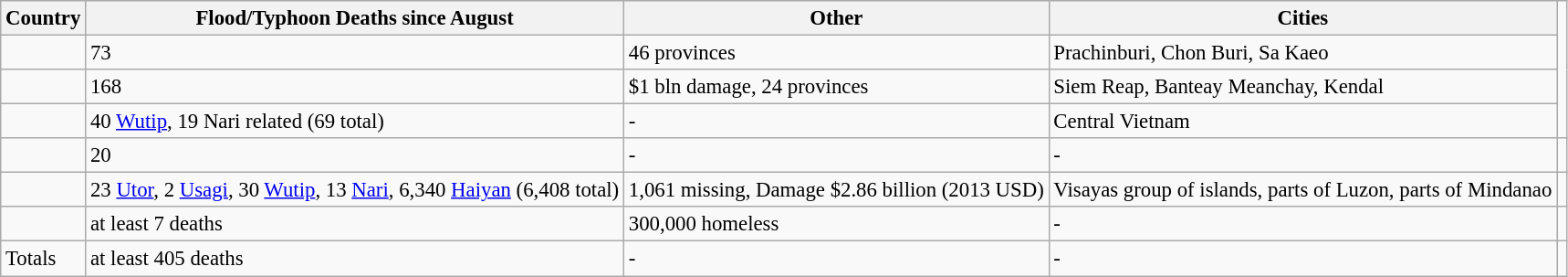<table class="wikitable sortable" style="font-size:95%">
<tr>
<th>Country</th>
<th>Flood/Typhoon Deaths since August</th>
<th>Other</th>
<th>Cities</th>
</tr>
<tr valign=top>
<td></td>
<td>73</td>
<td>46 provinces</td>
<td>Prachinburi, Chon Buri, Sa Kaeo</td>
</tr>
<tr valign=top>
<td></td>
<td>168</td>
<td>$1 bln damage, 24 provinces</td>
<td>Siem Reap, Banteay Meanchay, Kendal</td>
</tr>
<tr valign=top>
<td></td>
<td>40 <a href='#'>Wutip</a>, 19 Nari related (69 total)</td>
<td>-</td>
<td>Central Vietnam</td>
</tr>
<tr valign=top>
<td></td>
<td>20</td>
<td>-</td>
<td>-</td>
<td></td>
</tr>
<tr valign=top>
<td></td>
<td>23 <a href='#'>Utor</a>, 2 <a href='#'>Usagi</a>, 30 <a href='#'>Wutip</a>, 13 <a href='#'>Nari</a>, 6,340 <a href='#'>Haiyan</a> (6,408 total)</td>
<td>1,061 missing, Damage $2.86 billion (2013 USD)</td>
<td>Visayas group of islands, parts of Luzon, parts of Mindanao</td>
<td></td>
</tr>
<tr valign=top>
<td></td>
<td>at least 7 deaths</td>
<td>300,000 homeless</td>
<td>-</td>
<td></td>
</tr>
<tr valign=top>
<td>Totals</td>
<td>at least 405 deaths</td>
<td>-</td>
<td>-</td>
<td></td>
</tr>
</table>
